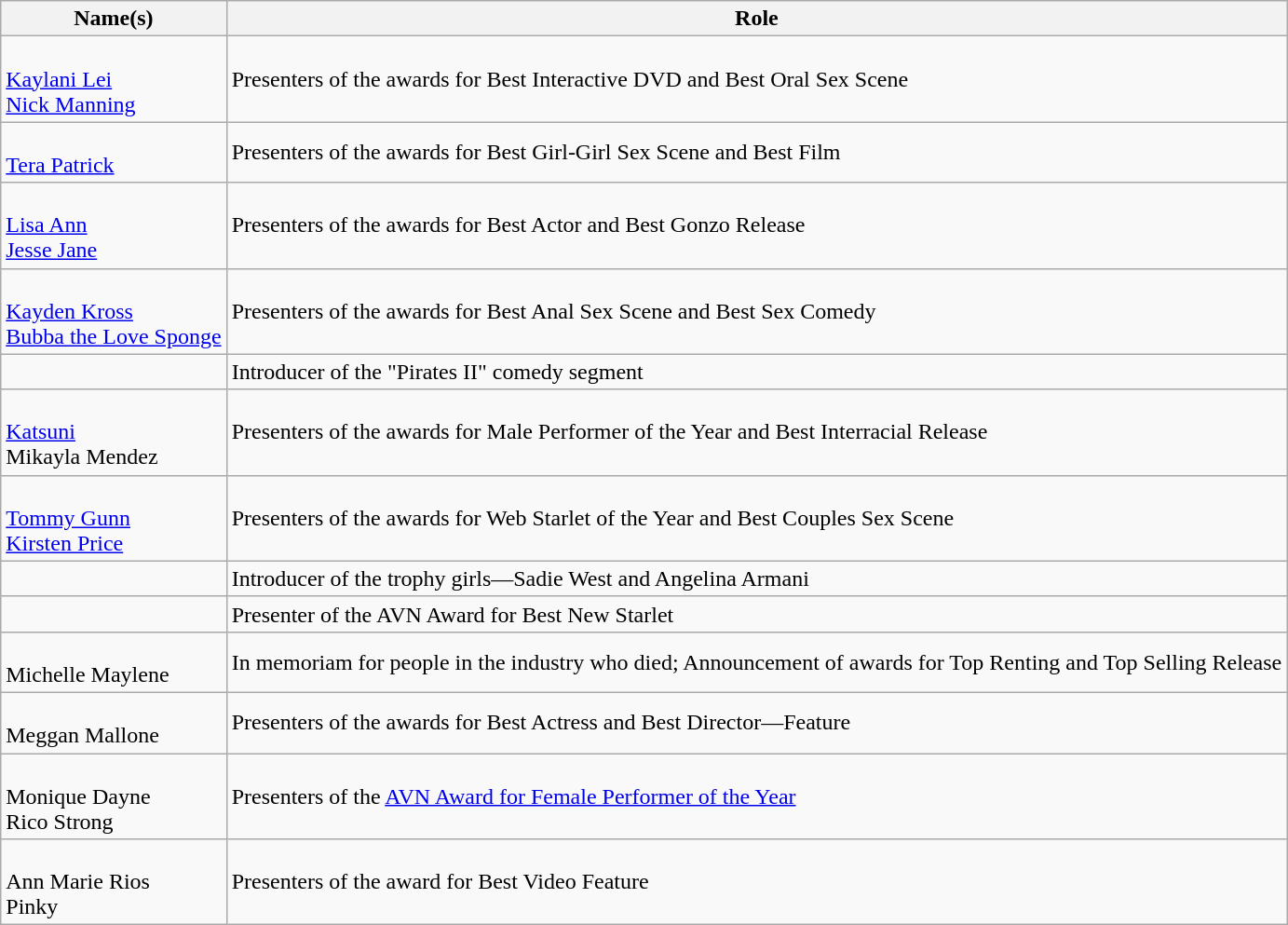<table class="wikitable sortable">
<tr>
<th>Name(s)</th>
<th>Role</th>
</tr>
<tr>
<td><br><a href='#'>Kaylani Lei</a><br><a href='#'>Nick Manning</a></td>
<td>Presenters of the awards for Best Interactive DVD and Best Oral Sex Scene</td>
</tr>
<tr>
<td><br><a href='#'>Tera Patrick</a></td>
<td>Presenters of the awards for Best Girl-Girl Sex Scene and Best Film</td>
</tr>
<tr>
<td><br><a href='#'>Lisa Ann</a><br><a href='#'>Jesse Jane</a></td>
<td>Presenters of the awards for Best Actor and Best Gonzo Release</td>
</tr>
<tr>
<td><br><a href='#'>Kayden Kross</a><br><a href='#'>Bubba the Love Sponge</a></td>
<td>Presenters of the awards for Best Anal Sex Scene and Best Sex Comedy</td>
</tr>
<tr>
<td></td>
<td>Introducer of the "Pirates II" comedy segment</td>
</tr>
<tr>
<td><br><a href='#'>Katsuni</a><br>Mikayla Mendez</td>
<td>Presenters of the awards for Male Performer of the Year and Best Interracial Release</td>
</tr>
<tr>
<td><br><a href='#'>Tommy Gunn</a><br><a href='#'>Kirsten Price</a></td>
<td>Presenters of the awards for Web Starlet of the Year and Best Couples Sex Scene</td>
</tr>
<tr>
<td></td>
<td>Introducer of the trophy girls—Sadie West and Angelina Armani</td>
</tr>
<tr>
<td></td>
<td>Presenter of the AVN Award for Best New Starlet</td>
</tr>
<tr>
<td><br>Michelle Maylene</td>
<td>In memoriam for  people in the industry who died; Announcement of awards for Top Renting and Top Selling Release</td>
</tr>
<tr>
<td><br>Meggan Mallone</td>
<td>Presenters of the awards for Best Actress and Best Director—Feature</td>
</tr>
<tr>
<td><br>Monique Dayne<br>Rico Strong</td>
<td>Presenters of the <a href='#'>AVN Award for Female Performer of the Year</a></td>
</tr>
<tr>
<td><br>Ann Marie Rios<br>Pinky</td>
<td>Presenters of the award for Best Video Feature</td>
</tr>
</table>
